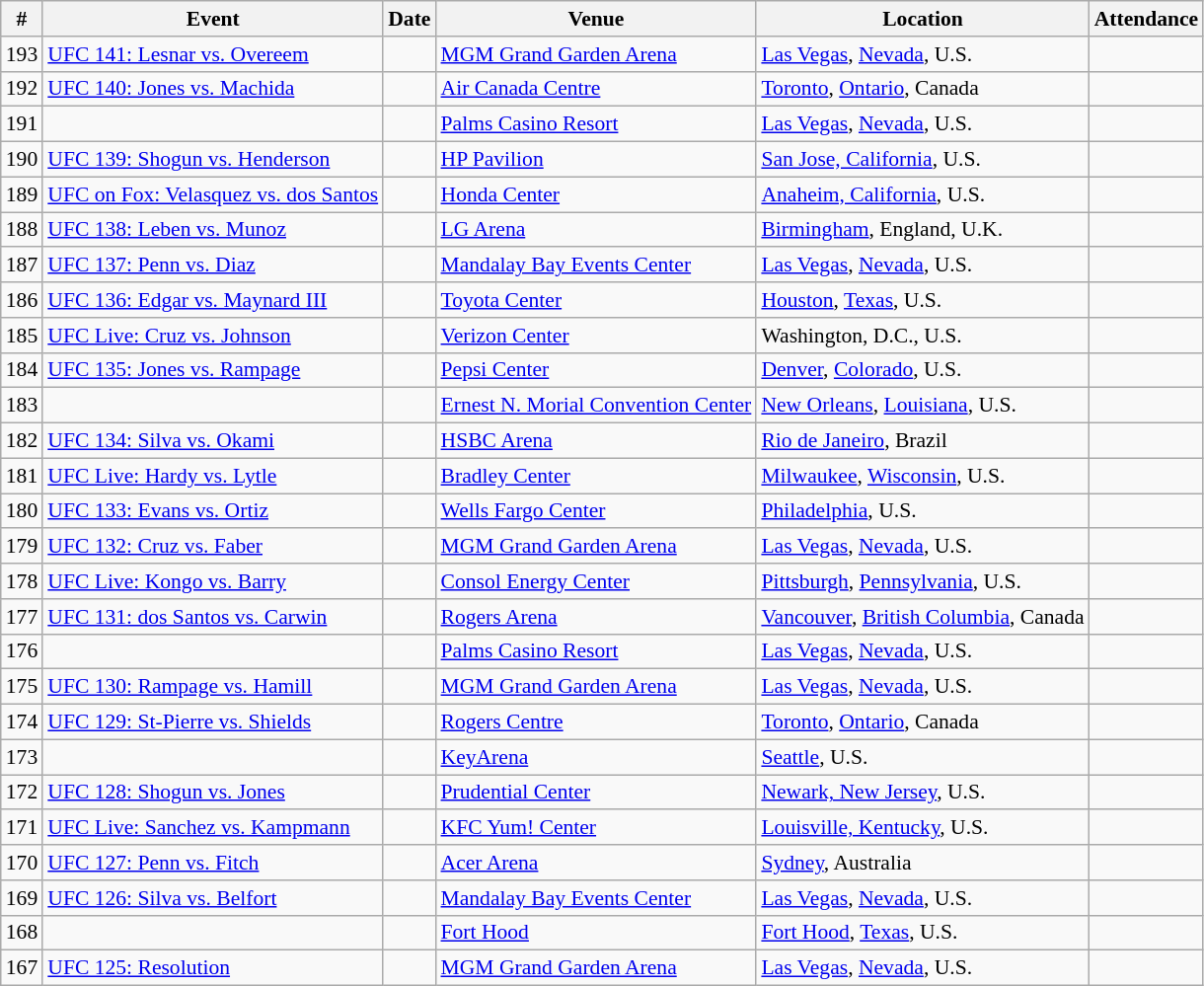<table class="sortable wikitable succession-box" style="font-size:90%;">
<tr>
<th scope="col">#</th>
<th scope="col">Event</th>
<th scope="col">Date</th>
<th scope="col">Venue</th>
<th scope="col">Location</th>
<th scope="col">Attendance</th>
</tr>
<tr>
<td>193</td>
<td><a href='#'>UFC 141: Lesnar vs. Overeem</a></td>
<td></td>
<td><a href='#'>MGM Grand Garden Arena</a></td>
<td><a href='#'>Las Vegas</a>, <a href='#'>Nevada</a>, U.S.</td>
<td></td>
</tr>
<tr>
<td>192</td>
<td><a href='#'>UFC 140: Jones vs. Machida</a></td>
<td></td>
<td><a href='#'>Air Canada Centre</a></td>
<td><a href='#'>Toronto</a>, <a href='#'>Ontario</a>, Canada</td>
<td></td>
</tr>
<tr>
<td>191</td>
<td></td>
<td></td>
<td><a href='#'>Palms Casino Resort</a></td>
<td><a href='#'>Las Vegas</a>, <a href='#'>Nevada</a>, U.S.</td>
<td></td>
</tr>
<tr>
<td>190</td>
<td><a href='#'>UFC 139: Shogun vs. Henderson</a></td>
<td></td>
<td><a href='#'>HP Pavilion</a></td>
<td><a href='#'>San Jose, California</a>, U.S.</td>
<td></td>
</tr>
<tr>
<td>189</td>
<td><a href='#'>UFC on Fox: Velasquez vs. dos Santos</a></td>
<td></td>
<td><a href='#'>Honda Center</a></td>
<td><a href='#'>Anaheim, California</a>, U.S.</td>
<td></td>
</tr>
<tr>
<td>188</td>
<td><a href='#'>UFC 138: Leben vs. Munoz</a></td>
<td></td>
<td><a href='#'>LG Arena</a></td>
<td><a href='#'>Birmingham</a>, England, U.K.</td>
<td></td>
</tr>
<tr>
<td>187</td>
<td><a href='#'>UFC 137: Penn vs. Diaz</a></td>
<td></td>
<td><a href='#'>Mandalay Bay Events Center</a></td>
<td><a href='#'>Las Vegas</a>, <a href='#'>Nevada</a>, U.S.</td>
<td></td>
</tr>
<tr>
<td>186</td>
<td><a href='#'>UFC 136: Edgar vs. Maynard III</a></td>
<td></td>
<td><a href='#'>Toyota Center</a></td>
<td><a href='#'>Houston</a>, <a href='#'>Texas</a>, U.S.</td>
<td></td>
</tr>
<tr>
<td>185</td>
<td><a href='#'>UFC Live: Cruz vs. Johnson</a></td>
<td></td>
<td><a href='#'>Verizon Center</a></td>
<td>Washington, D.C., U.S.</td>
<td></td>
</tr>
<tr>
<td>184</td>
<td><a href='#'>UFC 135: Jones vs. Rampage</a></td>
<td></td>
<td><a href='#'>Pepsi Center</a></td>
<td><a href='#'>Denver</a>, <a href='#'>Colorado</a>, U.S.</td>
<td></td>
</tr>
<tr>
<td>183</td>
<td></td>
<td></td>
<td><a href='#'>Ernest N. Morial Convention Center</a></td>
<td><a href='#'>New Orleans</a>, <a href='#'>Louisiana</a>, U.S.</td>
<td></td>
</tr>
<tr>
<td>182</td>
<td><a href='#'>UFC 134: Silva vs. Okami</a></td>
<td></td>
<td><a href='#'>HSBC Arena</a></td>
<td><a href='#'>Rio de Janeiro</a>, Brazil</td>
<td></td>
</tr>
<tr>
<td>181</td>
<td><a href='#'>UFC Live: Hardy vs. Lytle</a></td>
<td></td>
<td><a href='#'>Bradley Center</a></td>
<td><a href='#'>Milwaukee</a>, <a href='#'>Wisconsin</a>, U.S.</td>
<td></td>
</tr>
<tr>
<td>180</td>
<td><a href='#'>UFC 133: Evans vs. Ortiz</a></td>
<td></td>
<td><a href='#'>Wells Fargo Center</a></td>
<td><a href='#'>Philadelphia</a>, U.S.</td>
<td></td>
</tr>
<tr>
<td>179</td>
<td><a href='#'>UFC 132: Cruz vs. Faber</a></td>
<td></td>
<td><a href='#'>MGM Grand Garden Arena</a></td>
<td><a href='#'>Las Vegas</a>, <a href='#'>Nevada</a>, U.S.</td>
<td></td>
</tr>
<tr>
<td>178</td>
<td><a href='#'>UFC Live: Kongo vs. Barry</a></td>
<td></td>
<td><a href='#'>Consol Energy Center</a></td>
<td><a href='#'>Pittsburgh</a>, <a href='#'>Pennsylvania</a>, U.S.</td>
<td></td>
</tr>
<tr>
<td>177</td>
<td><a href='#'>UFC 131: dos Santos vs. Carwin</a></td>
<td></td>
<td><a href='#'>Rogers Arena</a></td>
<td><a href='#'>Vancouver</a>, <a href='#'>British Columbia</a>, Canada</td>
<td></td>
</tr>
<tr>
<td>176</td>
<td></td>
<td></td>
<td><a href='#'>Palms Casino Resort</a></td>
<td><a href='#'>Las Vegas</a>, <a href='#'>Nevada</a>, U.S.</td>
<td></td>
</tr>
<tr>
<td>175</td>
<td><a href='#'>UFC 130: Rampage vs. Hamill</a></td>
<td></td>
<td><a href='#'>MGM Grand Garden Arena</a></td>
<td><a href='#'>Las Vegas</a>, <a href='#'>Nevada</a>, U.S.</td>
<td></td>
</tr>
<tr>
<td>174</td>
<td><a href='#'>UFC 129: St-Pierre vs. Shields</a></td>
<td></td>
<td><a href='#'>Rogers Centre</a></td>
<td><a href='#'>Toronto</a>, <a href='#'>Ontario</a>, Canada</td>
<td></td>
</tr>
<tr>
<td>173</td>
<td></td>
<td></td>
<td><a href='#'>KeyArena</a></td>
<td><a href='#'>Seattle</a>, U.S.</td>
<td></td>
</tr>
<tr>
<td>172</td>
<td><a href='#'>UFC 128: Shogun vs. Jones</a></td>
<td></td>
<td><a href='#'>Prudential Center</a></td>
<td><a href='#'>Newark, New Jersey</a>, U.S.</td>
<td></td>
</tr>
<tr>
<td>171</td>
<td><a href='#'>UFC Live: Sanchez vs. Kampmann</a></td>
<td></td>
<td><a href='#'>KFC Yum! Center</a></td>
<td><a href='#'>Louisville, Kentucky</a>, U.S.</td>
<td></td>
</tr>
<tr>
<td>170</td>
<td><a href='#'>UFC 127: Penn vs. Fitch</a></td>
<td></td>
<td><a href='#'>Acer Arena</a></td>
<td><a href='#'>Sydney</a>, Australia</td>
<td></td>
</tr>
<tr>
<td>169</td>
<td><a href='#'>UFC 126: Silva vs. Belfort</a></td>
<td></td>
<td><a href='#'>Mandalay Bay Events Center</a></td>
<td><a href='#'>Las Vegas</a>, <a href='#'>Nevada</a>, U.S.</td>
<td></td>
</tr>
<tr>
<td>168</td>
<td></td>
<td></td>
<td><a href='#'>Fort Hood</a></td>
<td><a href='#'>Fort Hood</a>, <a href='#'>Texas</a>, U.S.</td>
<td></td>
</tr>
<tr>
<td>167</td>
<td><a href='#'>UFC 125: Resolution</a></td>
<td></td>
<td><a href='#'>MGM Grand Garden Arena</a></td>
<td><a href='#'>Las Vegas</a>, <a href='#'>Nevada</a>, U.S.</td>
<td></td>
</tr>
</table>
